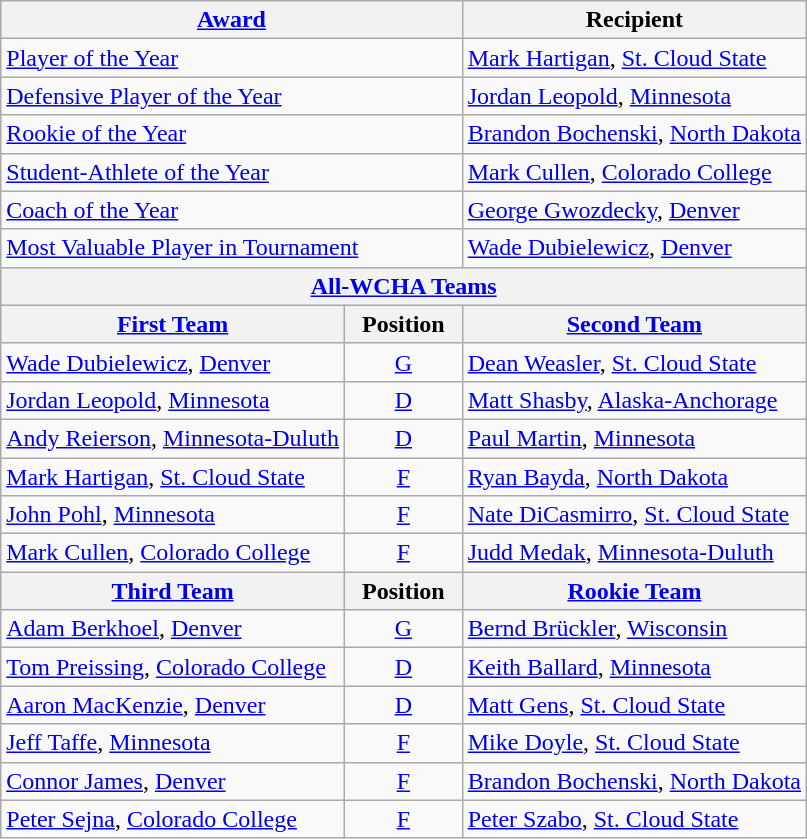<table class="wikitable">
<tr>
<th colspan=2><a href='#'>Award</a></th>
<th>Recipient</th>
</tr>
<tr>
<td colspan=2><a href='#'>Player of the Year</a></td>
<td><a href='#'>Mark Hartigan</a>, <a href='#'>St. Cloud State</a></td>
</tr>
<tr>
<td colspan=2><a href='#'>Defensive Player of the Year</a></td>
<td><a href='#'>Jordan Leopold</a>, <a href='#'>Minnesota</a></td>
</tr>
<tr>
<td colspan=2><a href='#'>Rookie of the Year</a></td>
<td><a href='#'>Brandon Bochenski</a>, <a href='#'>North Dakota</a></td>
</tr>
<tr>
<td colspan=2><a href='#'>Student-Athlete of the Year</a></td>
<td><a href='#'>Mark Cullen</a>, <a href='#'>Colorado College</a></td>
</tr>
<tr>
<td colspan=2><a href='#'>Coach of the Year</a></td>
<td><a href='#'>George Gwozdecky</a>, <a href='#'>Denver</a></td>
</tr>
<tr>
<td colspan=2><a href='#'>Most Valuable Player in Tournament</a></td>
<td><a href='#'>Wade Dubielewicz</a>, <a href='#'>Denver</a></td>
</tr>
<tr>
<th colspan=3><a href='#'>All-WCHA Teams</a></th>
</tr>
<tr>
<th><a href='#'>First Team</a></th>
<th>  Position  </th>
<th><a href='#'>Second Team</a></th>
</tr>
<tr>
<td><a href='#'>Wade Dubielewicz</a>, <a href='#'>Denver</a></td>
<td align=center><a href='#'>G</a></td>
<td><a href='#'>Dean Weasler</a>, <a href='#'>St. Cloud State</a></td>
</tr>
<tr>
<td><a href='#'>Jordan Leopold</a>, <a href='#'>Minnesota</a></td>
<td align=center><a href='#'>D</a></td>
<td><a href='#'>Matt Shasby</a>, <a href='#'>Alaska-Anchorage</a></td>
</tr>
<tr>
<td><a href='#'>Andy Reierson</a>, <a href='#'>Minnesota-Duluth</a></td>
<td align=center><a href='#'>D</a></td>
<td><a href='#'>Paul Martin</a>, <a href='#'>Minnesota</a></td>
</tr>
<tr>
<td><a href='#'>Mark Hartigan</a>, <a href='#'>St. Cloud State</a></td>
<td align=center><a href='#'>F</a></td>
<td><a href='#'>Ryan Bayda</a>, <a href='#'>North Dakota</a></td>
</tr>
<tr>
<td><a href='#'>John Pohl</a>, <a href='#'>Minnesota</a></td>
<td align=center><a href='#'>F</a></td>
<td><a href='#'>Nate DiCasmirro</a>, <a href='#'>St. Cloud State</a></td>
</tr>
<tr>
<td><a href='#'>Mark Cullen</a>, <a href='#'>Colorado College</a></td>
<td align=center><a href='#'>F</a></td>
<td><a href='#'>Judd Medak</a>, <a href='#'>Minnesota-Duluth</a></td>
</tr>
<tr>
<th><a href='#'>Third Team</a></th>
<th>  Position  </th>
<th><a href='#'>Rookie Team</a></th>
</tr>
<tr>
<td><a href='#'>Adam Berkhoel</a>, <a href='#'>Denver</a></td>
<td align=center><a href='#'>G</a></td>
<td><a href='#'>Bernd Brückler</a>, <a href='#'>Wisconsin</a></td>
</tr>
<tr>
<td><a href='#'>Tom Preissing</a>, <a href='#'>Colorado College</a></td>
<td align=center><a href='#'>D</a></td>
<td><a href='#'>Keith Ballard</a>, <a href='#'>Minnesota</a></td>
</tr>
<tr>
<td><a href='#'>Aaron MacKenzie</a>, <a href='#'>Denver</a></td>
<td align=center><a href='#'>D</a></td>
<td><a href='#'>Matt Gens</a>, <a href='#'>St. Cloud State</a></td>
</tr>
<tr>
<td><a href='#'>Jeff Taffe</a>, <a href='#'>Minnesota</a></td>
<td align=center><a href='#'>F</a></td>
<td><a href='#'>Mike Doyle</a>, <a href='#'>St. Cloud State</a></td>
</tr>
<tr>
<td><a href='#'>Connor James</a>, <a href='#'>Denver</a></td>
<td align=center><a href='#'>F</a></td>
<td><a href='#'>Brandon Bochenski</a>, <a href='#'>North Dakota</a></td>
</tr>
<tr>
<td><a href='#'>Peter Sejna</a>, <a href='#'>Colorado College</a></td>
<td align=center><a href='#'>F</a></td>
<td><a href='#'>Peter Szabo</a>, <a href='#'>St. Cloud State</a></td>
</tr>
</table>
